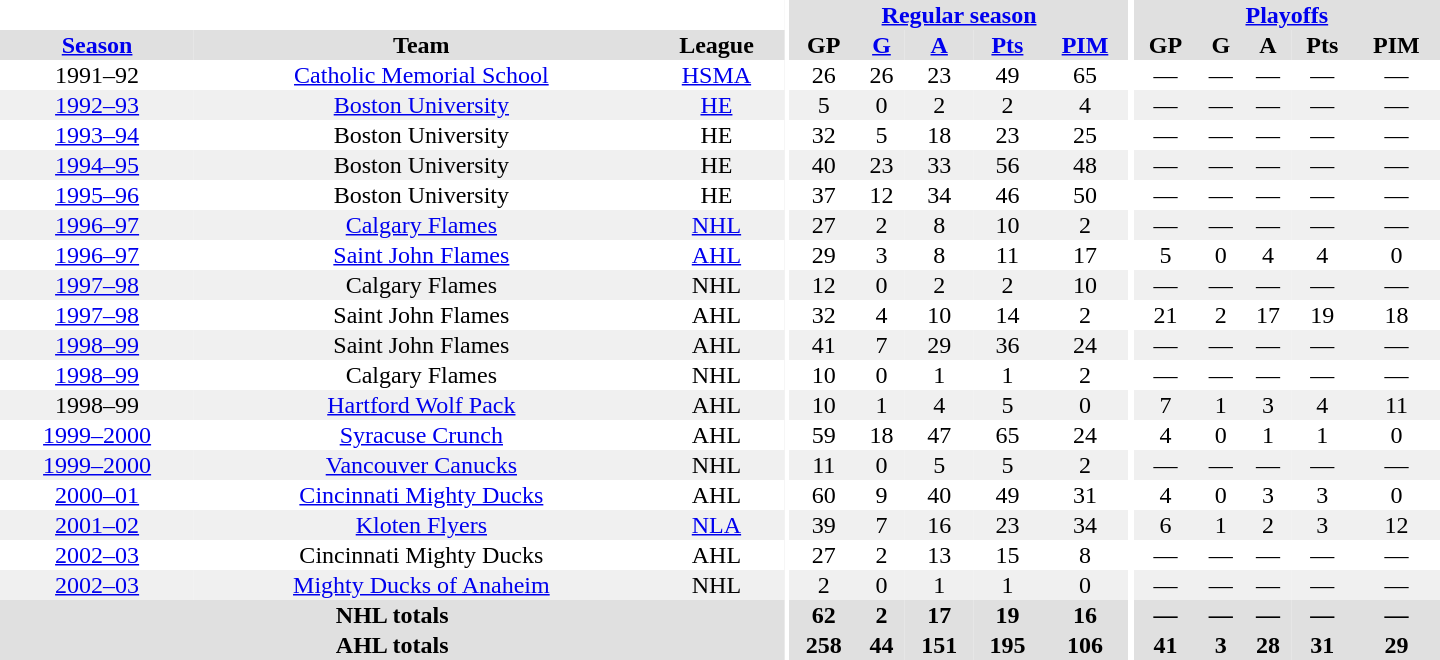<table border="0" cellpadding="1" cellspacing="0" style="text-align:center; width:60em">
<tr bgcolor="#e0e0e0">
<th colspan="3" bgcolor="#ffffff"></th>
<th rowspan="99" bgcolor="#ffffff"></th>
<th colspan="5"><a href='#'>Regular season</a></th>
<th rowspan="99" bgcolor="#ffffff"></th>
<th colspan="5"><a href='#'>Playoffs</a></th>
</tr>
<tr bgcolor="#e0e0e0">
<th><a href='#'>Season</a></th>
<th>Team</th>
<th>League</th>
<th>GP</th>
<th><a href='#'>G</a></th>
<th><a href='#'>A</a></th>
<th><a href='#'>Pts</a></th>
<th><a href='#'>PIM</a></th>
<th>GP</th>
<th>G</th>
<th>A</th>
<th>Pts</th>
<th>PIM</th>
</tr>
<tr>
<td>1991–92</td>
<td><a href='#'>Catholic Memorial School</a></td>
<td><a href='#'>HSMA</a></td>
<td>26</td>
<td>26</td>
<td>23</td>
<td>49</td>
<td>65</td>
<td>—</td>
<td>—</td>
<td>—</td>
<td>—</td>
<td>—</td>
</tr>
<tr bgcolor="#f0f0f0">
<td><a href='#'>1992–93</a></td>
<td><a href='#'>Boston University</a></td>
<td><a href='#'>HE</a></td>
<td>5</td>
<td>0</td>
<td>2</td>
<td>2</td>
<td>4</td>
<td>—</td>
<td>—</td>
<td>—</td>
<td>—</td>
<td>—</td>
</tr>
<tr>
<td><a href='#'>1993–94</a></td>
<td>Boston University</td>
<td>HE</td>
<td>32</td>
<td>5</td>
<td>18</td>
<td>23</td>
<td>25</td>
<td>—</td>
<td>—</td>
<td>—</td>
<td>—</td>
<td>—</td>
</tr>
<tr bgcolor="#f0f0f0">
<td><a href='#'>1994–95</a></td>
<td>Boston University</td>
<td>HE</td>
<td>40</td>
<td>23</td>
<td>33</td>
<td>56</td>
<td>48</td>
<td>—</td>
<td>—</td>
<td>—</td>
<td>—</td>
<td>—</td>
</tr>
<tr>
<td><a href='#'>1995–96</a></td>
<td>Boston University</td>
<td>HE</td>
<td>37</td>
<td>12</td>
<td>34</td>
<td>46</td>
<td>50</td>
<td>—</td>
<td>—</td>
<td>—</td>
<td>—</td>
<td>—</td>
</tr>
<tr bgcolor="#f0f0f0">
<td><a href='#'>1996–97</a></td>
<td><a href='#'>Calgary Flames</a></td>
<td><a href='#'>NHL</a></td>
<td>27</td>
<td>2</td>
<td>8</td>
<td>10</td>
<td>2</td>
<td>—</td>
<td>—</td>
<td>—</td>
<td>—</td>
<td>—</td>
</tr>
<tr>
<td><a href='#'>1996–97</a></td>
<td><a href='#'>Saint John Flames</a></td>
<td><a href='#'>AHL</a></td>
<td>29</td>
<td>3</td>
<td>8</td>
<td>11</td>
<td>17</td>
<td>5</td>
<td>0</td>
<td>4</td>
<td>4</td>
<td>0</td>
</tr>
<tr bgcolor="#f0f0f0">
<td><a href='#'>1997–98</a></td>
<td>Calgary Flames</td>
<td>NHL</td>
<td>12</td>
<td>0</td>
<td>2</td>
<td>2</td>
<td>10</td>
<td>—</td>
<td>—</td>
<td>—</td>
<td>—</td>
<td>—</td>
</tr>
<tr>
<td><a href='#'>1997–98</a></td>
<td>Saint John Flames</td>
<td>AHL</td>
<td>32</td>
<td>4</td>
<td>10</td>
<td>14</td>
<td>2</td>
<td>21</td>
<td>2</td>
<td>17</td>
<td>19</td>
<td>18</td>
</tr>
<tr bgcolor="#f0f0f0">
<td><a href='#'>1998–99</a></td>
<td>Saint John Flames</td>
<td>AHL</td>
<td>41</td>
<td>7</td>
<td>29</td>
<td>36</td>
<td>24</td>
<td>—</td>
<td>—</td>
<td>—</td>
<td>—</td>
<td>—</td>
</tr>
<tr>
<td><a href='#'>1998–99</a></td>
<td>Calgary Flames</td>
<td>NHL</td>
<td>10</td>
<td>0</td>
<td>1</td>
<td>1</td>
<td>2</td>
<td>—</td>
<td>—</td>
<td>—</td>
<td>—</td>
<td>—</td>
</tr>
<tr bgcolor="#f0f0f0">
<td>1998–99</td>
<td><a href='#'>Hartford Wolf Pack</a></td>
<td>AHL</td>
<td>10</td>
<td>1</td>
<td>4</td>
<td>5</td>
<td>0</td>
<td>7</td>
<td>1</td>
<td>3</td>
<td>4</td>
<td>11</td>
</tr>
<tr>
<td><a href='#'>1999–2000</a></td>
<td><a href='#'>Syracuse Crunch</a></td>
<td>AHL</td>
<td>59</td>
<td>18</td>
<td>47</td>
<td>65</td>
<td>24</td>
<td>4</td>
<td>0</td>
<td>1</td>
<td>1</td>
<td>0</td>
</tr>
<tr bgcolor="#f0f0f0">
<td><a href='#'>1999–2000</a></td>
<td><a href='#'>Vancouver Canucks</a></td>
<td>NHL</td>
<td>11</td>
<td>0</td>
<td>5</td>
<td>5</td>
<td>2</td>
<td>—</td>
<td>—</td>
<td>—</td>
<td>—</td>
<td>—</td>
</tr>
<tr>
<td><a href='#'>2000–01</a></td>
<td><a href='#'>Cincinnati Mighty Ducks</a></td>
<td>AHL</td>
<td>60</td>
<td>9</td>
<td>40</td>
<td>49</td>
<td>31</td>
<td>4</td>
<td>0</td>
<td>3</td>
<td>3</td>
<td>0</td>
</tr>
<tr bgcolor="#f0f0f0">
<td><a href='#'>2001–02</a></td>
<td><a href='#'>Kloten Flyers</a></td>
<td><a href='#'>NLA</a></td>
<td>39</td>
<td>7</td>
<td>16</td>
<td>23</td>
<td>34</td>
<td>6</td>
<td>1</td>
<td>2</td>
<td>3</td>
<td>12</td>
</tr>
<tr>
<td><a href='#'>2002–03</a></td>
<td>Cincinnati Mighty Ducks</td>
<td>AHL</td>
<td>27</td>
<td>2</td>
<td>13</td>
<td>15</td>
<td>8</td>
<td>—</td>
<td>—</td>
<td>—</td>
<td>—</td>
<td>—</td>
</tr>
<tr bgcolor="#f0f0f0">
<td><a href='#'>2002–03</a></td>
<td><a href='#'>Mighty Ducks of Anaheim</a></td>
<td>NHL</td>
<td>2</td>
<td>0</td>
<td>1</td>
<td>1</td>
<td>0</td>
<td>—</td>
<td>—</td>
<td>—</td>
<td>—</td>
<td>—</td>
</tr>
<tr bgcolor="#e0e0e0">
<th colspan="3">NHL totals</th>
<th>62</th>
<th>2</th>
<th>17</th>
<th>19</th>
<th>16</th>
<th>—</th>
<th>—</th>
<th>—</th>
<th>—</th>
<th>—</th>
</tr>
<tr bgcolor="#e0e0e0">
<th colspan="3">AHL totals</th>
<th>258</th>
<th>44</th>
<th>151</th>
<th>195</th>
<th>106</th>
<th>41</th>
<th>3</th>
<th>28</th>
<th>31</th>
<th>29</th>
</tr>
</table>
